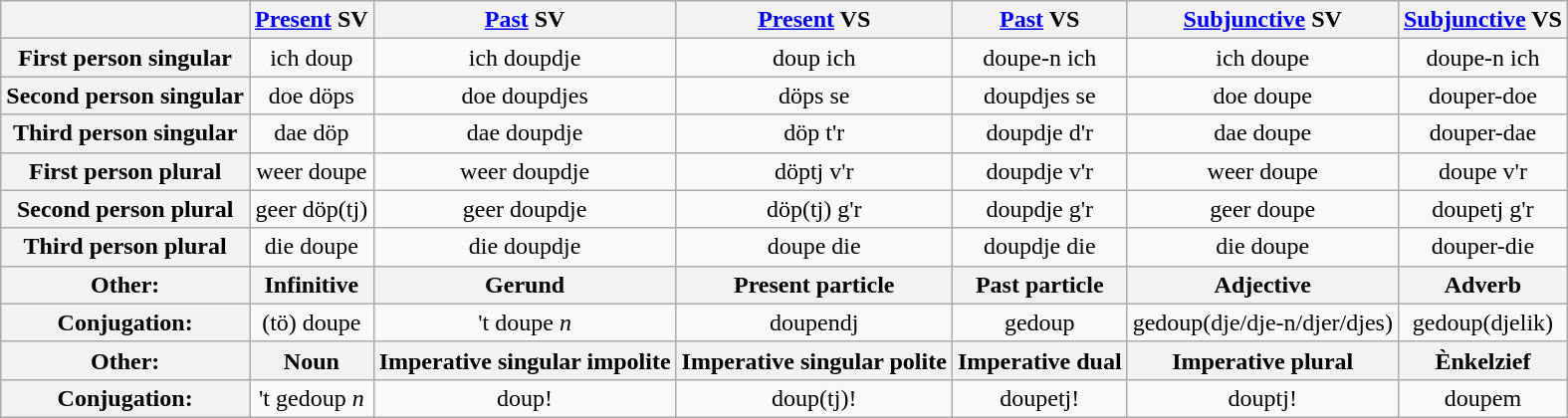<table class="wikitable" style="text-align: center;">
<tr>
<th></th>
<th><a href='#'>Present</a> SV</th>
<th><a href='#'>Past</a> SV</th>
<th><a href='#'>Present</a> VS</th>
<th><a href='#'>Past</a> VS</th>
<th><a href='#'>Subjunctive</a> SV</th>
<th><a href='#'>Subjunctive</a> VS</th>
</tr>
<tr>
<th>First person singular</th>
<td>ich doup</td>
<td>ich doupdje</td>
<td>doup ich</td>
<td>doupe-n ich</td>
<td>ich doupe</td>
<td>doupe-n ich</td>
</tr>
<tr>
<th>Second person singular</th>
<td>doe döps</td>
<td>doe doupdjes</td>
<td>döps se</td>
<td>doupdjes se</td>
<td>doe doupe</td>
<td>douper-doe</td>
</tr>
<tr>
<th>Third person singular</th>
<td>dae döp</td>
<td>dae doupdje</td>
<td>döp t'r</td>
<td>doupdje d'r</td>
<td>dae doupe</td>
<td>douper-dae</td>
</tr>
<tr>
<th>First person plural</th>
<td>weer doupe</td>
<td>weer doupdje</td>
<td>döptj v'r</td>
<td>doupdje v'r</td>
<td>weer doupe</td>
<td>doupe v'r</td>
</tr>
<tr>
<th>Second person plural</th>
<td>geer döp(tj)</td>
<td>geer doupdje</td>
<td>döp(tj) g'r</td>
<td>doupdje g'r</td>
<td>geer doupe</td>
<td>doupetj g'r</td>
</tr>
<tr>
<th>Third person plural</th>
<td>die doupe</td>
<td>die doupdje</td>
<td>doupe die</td>
<td>doupdje die</td>
<td>die doupe</td>
<td>douper-die</td>
</tr>
<tr>
<th>Other:</th>
<th>Infinitive</th>
<th>Gerund</th>
<th>Present particle</th>
<th>Past particle</th>
<th>Adjective</th>
<th>Adverb</th>
</tr>
<tr>
<th>Conjugation:</th>
<td>(tö) doupe</td>
<td>'t doupe <em>n</em></td>
<td>doupendj</td>
<td>gedoup</td>
<td>gedoup(dje/dje-n/djer/djes)</td>
<td>gedoup(djelik)</td>
</tr>
<tr>
<th>Other:</th>
<th>Noun</th>
<th>Imperative singular impolite</th>
<th>Imperative singular polite</th>
<th>Imperative dual</th>
<th>Imperative plural</th>
<th>Ènkelzief</th>
</tr>
<tr>
<th>Conjugation:</th>
<td>'t gedoup <em>n</em></td>
<td>doup!</td>
<td>doup(tj)!</td>
<td>doupetj!</td>
<td>douptj!</td>
<td>doupem</td>
</tr>
</table>
